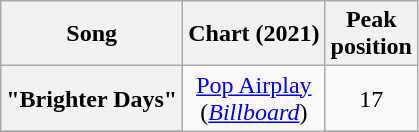<table class="wikitable sortable plainrowheaders" style="text-align:center">
<tr>
<th scope="col">Song</th>
<th scope="col">Chart (2021)</th>
<th scope="col">Peak<br>position</th>
</tr>
<tr>
<th scope="row">"Brighter Days"</th>
<td rowspan="2"><a href='#'>Pop Airplay</a><br>(<em><a href='#'>Billboard</a></em>)</td>
<td>17</td>
</tr>
<tr>
</tr>
</table>
